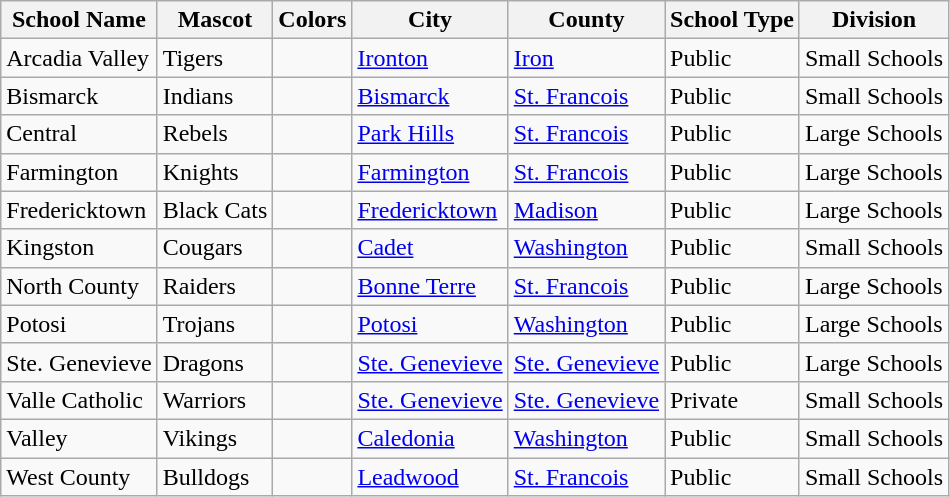<table class="wikitable">
<tr>
<th>School Name</th>
<th>Mascot</th>
<th>Colors</th>
<th>City</th>
<th>County</th>
<th>School Type</th>
<th>Division</th>
</tr>
<tr>
<td>Arcadia Valley</td>
<td>Tigers</td>
<td></td>
<td><a href='#'>Ironton</a></td>
<td><a href='#'>Iron</a></td>
<td>Public</td>
<td>Small Schools</td>
</tr>
<tr>
<td>Bismarck</td>
<td>Indians</td>
<td></td>
<td><a href='#'>Bismarck</a></td>
<td><a href='#'>St. Francois</a></td>
<td>Public</td>
<td>Small Schools</td>
</tr>
<tr>
<td>Central</td>
<td>Rebels</td>
<td></td>
<td><a href='#'>Park Hills</a></td>
<td><a href='#'>St. Francois</a></td>
<td>Public</td>
<td>Large Schools</td>
</tr>
<tr>
<td>Farmington</td>
<td>Knights</td>
<td></td>
<td><a href='#'>Farmington</a></td>
<td><a href='#'>St. Francois</a></td>
<td>Public</td>
<td>Large Schools</td>
</tr>
<tr>
<td>Fredericktown</td>
<td>Black Cats</td>
<td></td>
<td><a href='#'>Fredericktown</a></td>
<td><a href='#'>Madison</a></td>
<td>Public</td>
<td>Large Schools</td>
</tr>
<tr>
<td>Kingston</td>
<td>Cougars</td>
<td></td>
<td><a href='#'>Cadet</a></td>
<td><a href='#'>Washington</a></td>
<td>Public</td>
<td>Small Schools</td>
</tr>
<tr>
<td>North County</td>
<td>Raiders</td>
<td></td>
<td><a href='#'>Bonne Terre</a></td>
<td><a href='#'>St. Francois</a></td>
<td>Public</td>
<td>Large Schools</td>
</tr>
<tr>
<td>Potosi</td>
<td>Trojans</td>
<td></td>
<td><a href='#'>Potosi</a></td>
<td><a href='#'>Washington</a></td>
<td>Public</td>
<td>Large Schools</td>
</tr>
<tr>
<td>Ste. Genevieve</td>
<td>Dragons</td>
<td></td>
<td><a href='#'>Ste. Genevieve</a></td>
<td><a href='#'>Ste. Genevieve</a></td>
<td>Public</td>
<td>Large Schools</td>
</tr>
<tr>
<td>Valle Catholic</td>
<td>Warriors</td>
<td></td>
<td><a href='#'>Ste. Genevieve</a></td>
<td><a href='#'>Ste. Genevieve</a></td>
<td>Private</td>
<td>Small Schools</td>
</tr>
<tr>
<td>Valley</td>
<td>Vikings</td>
<td></td>
<td><a href='#'>Caledonia</a></td>
<td><a href='#'>Washington</a></td>
<td>Public</td>
<td>Small Schools</td>
</tr>
<tr>
<td>West County</td>
<td>Bulldogs</td>
<td></td>
<td><a href='#'>Leadwood</a></td>
<td><a href='#'>St. Francois</a></td>
<td>Public</td>
<td>Small Schools</td>
</tr>
</table>
